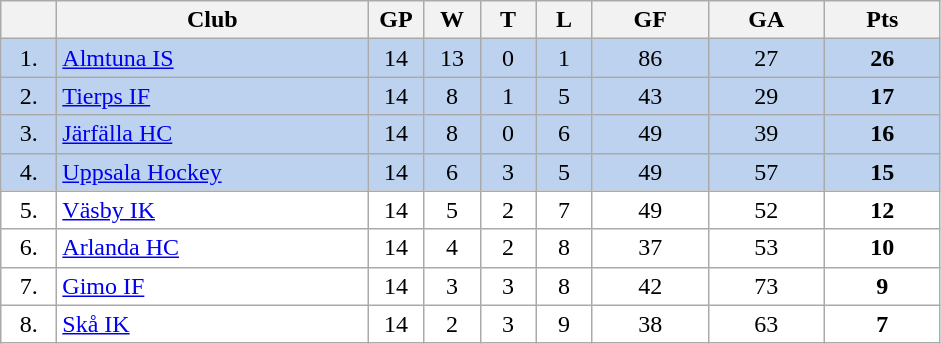<table class="wikitable">
<tr>
<th width="30"></th>
<th width="200">Club</th>
<th width="30">GP</th>
<th width="30">W</th>
<th width="30">T</th>
<th width="30">L</th>
<th width="70">GF</th>
<th width="70">GA</th>
<th width="70">Pts</th>
</tr>
<tr bgcolor="#BCD2EE" align="center">
<td>1.</td>
<td align="left"><a href='#'>Almtuna IS</a></td>
<td>14</td>
<td>13</td>
<td>0</td>
<td>1</td>
<td>86</td>
<td>27</td>
<td><strong>26</strong></td>
</tr>
<tr bgcolor="#BCD2EE" align="center">
<td>2.</td>
<td align="left"><a href='#'>Tierps IF</a></td>
<td>14</td>
<td>8</td>
<td>1</td>
<td>5</td>
<td>43</td>
<td>29</td>
<td><strong>17</strong></td>
</tr>
<tr bgcolor="#BCD2EE" align="center">
<td>3.</td>
<td align="left"><a href='#'>Järfälla HC</a></td>
<td>14</td>
<td>8</td>
<td>0</td>
<td>6</td>
<td>49</td>
<td>39</td>
<td><strong>16</strong></td>
</tr>
<tr bgcolor="#BCD2EE" align="center">
<td>4.</td>
<td align="left"><a href='#'>Uppsala Hockey</a></td>
<td>14</td>
<td>6</td>
<td>3</td>
<td>5</td>
<td>49</td>
<td>57</td>
<td><strong>15</strong></td>
</tr>
<tr bgcolor="#FFFFFF" align="center">
<td>5.</td>
<td align="left"><a href='#'>Väsby IK</a></td>
<td>14</td>
<td>5</td>
<td>2</td>
<td>7</td>
<td>49</td>
<td>52</td>
<td><strong>12</strong></td>
</tr>
<tr bgcolor="#FFFFFF" align="center">
<td>6.</td>
<td align="left"><a href='#'>Arlanda HC</a></td>
<td>14</td>
<td>4</td>
<td>2</td>
<td>8</td>
<td>37</td>
<td>53</td>
<td><strong>10</strong></td>
</tr>
<tr bgcolor="#FFFFFF" align="center">
<td>7.</td>
<td align="left"><a href='#'>Gimo IF</a></td>
<td>14</td>
<td>3</td>
<td>3</td>
<td>8</td>
<td>42</td>
<td>73</td>
<td><strong>9</strong></td>
</tr>
<tr bgcolor="#FFFFFF" align="center">
<td>8.</td>
<td align="left"><a href='#'>Skå IK</a></td>
<td>14</td>
<td>2</td>
<td>3</td>
<td>9</td>
<td>38</td>
<td>63</td>
<td><strong>7</strong></td>
</tr>
</table>
